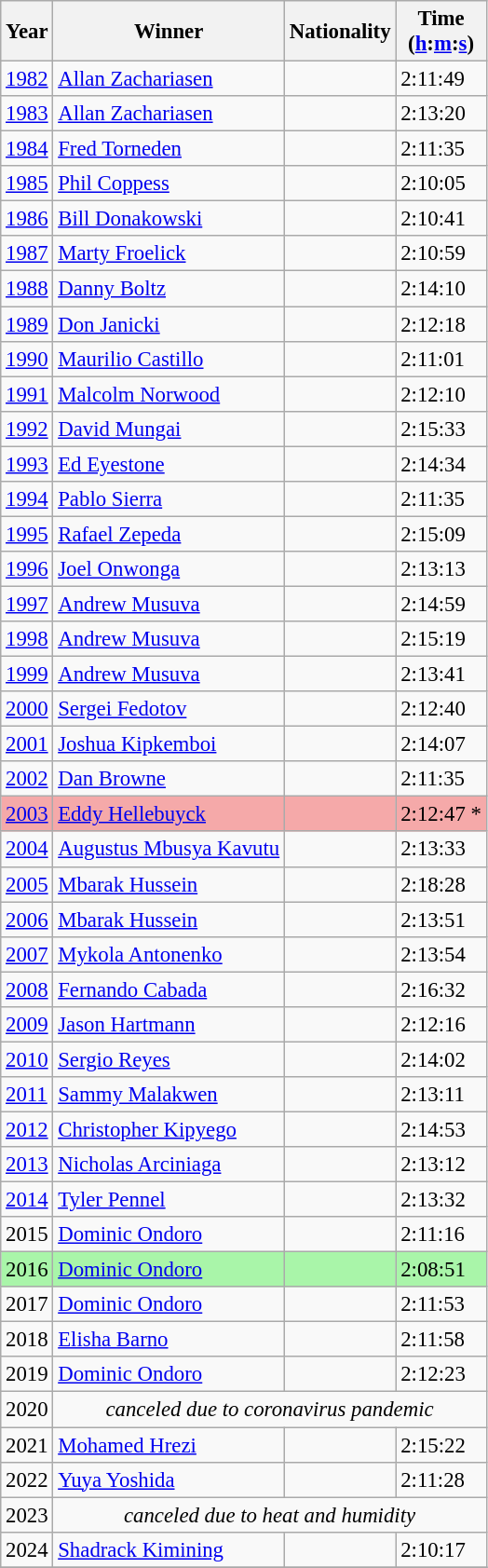<table class="wikitable sortable" style="font-size: 95%">
<tr>
<th>Year</th>
<th>Winner</th>
<th>Nationality</th>
<th>Time<br>(<a href='#'>h</a>:<a href='#'>m</a>:<a href='#'>s</a>)</th>
</tr>
<tr>
<td><a href='#'>1982</a></td>
<td><a href='#'>Allan Zachariasen</a></td>
<td></td>
<td>2:11:49</td>
</tr>
<tr>
<td><a href='#'>1983</a></td>
<td><a href='#'>Allan Zachariasen</a></td>
<td></td>
<td>2:13:20</td>
</tr>
<tr>
<td><a href='#'>1984</a></td>
<td><a href='#'>Fred Torneden</a></td>
<td></td>
<td>2:11:35</td>
</tr>
<tr>
<td><a href='#'>1985</a></td>
<td><a href='#'>Phil Coppess</a></td>
<td></td>
<td>2:10:05</td>
</tr>
<tr>
<td><a href='#'>1986</a></td>
<td><a href='#'>Bill Donakowski</a></td>
<td></td>
<td>2:10:41</td>
</tr>
<tr>
<td><a href='#'>1987</a></td>
<td><a href='#'>Marty Froelick</a></td>
<td></td>
<td>2:10:59</td>
</tr>
<tr>
<td><a href='#'>1988</a></td>
<td><a href='#'>Danny Boltz</a></td>
<td></td>
<td>2:14:10</td>
</tr>
<tr>
<td><a href='#'>1989</a></td>
<td><a href='#'>Don Janicki</a></td>
<td></td>
<td>2:12:18</td>
</tr>
<tr>
<td><a href='#'>1990</a></td>
<td><a href='#'>Maurilio Castillo</a></td>
<td></td>
<td>2:11:01</td>
</tr>
<tr>
<td><a href='#'>1991</a></td>
<td><a href='#'>Malcolm Norwood</a></td>
<td></td>
<td>2:12:10</td>
</tr>
<tr>
<td><a href='#'>1992</a></td>
<td><a href='#'>David Mungai</a></td>
<td></td>
<td>2:15:33</td>
</tr>
<tr>
<td><a href='#'>1993</a></td>
<td><a href='#'>Ed Eyestone</a></td>
<td></td>
<td>2:14:34</td>
</tr>
<tr>
<td><a href='#'>1994</a></td>
<td><a href='#'>Pablo Sierra</a></td>
<td></td>
<td>2:11:35</td>
</tr>
<tr>
<td><a href='#'>1995</a></td>
<td><a href='#'>Rafael Zepeda</a></td>
<td></td>
<td>2:15:09</td>
</tr>
<tr>
<td><a href='#'>1996</a></td>
<td><a href='#'>Joel Onwonga</a></td>
<td></td>
<td>2:13:13</td>
</tr>
<tr>
<td><a href='#'>1997</a></td>
<td><a href='#'>Andrew Musuva</a></td>
<td></td>
<td>2:14:59</td>
</tr>
<tr>
<td><a href='#'>1998</a></td>
<td><a href='#'>Andrew Musuva</a></td>
<td></td>
<td>2:15:19</td>
</tr>
<tr>
<td><a href='#'>1999</a></td>
<td><a href='#'>Andrew Musuva</a></td>
<td></td>
<td>2:13:41</td>
</tr>
<tr>
<td><a href='#'>2000</a></td>
<td><a href='#'>Sergei Fedotov</a></td>
<td></td>
<td>2:12:40</td>
</tr>
<tr>
<td><a href='#'>2001</a></td>
<td><a href='#'>Joshua Kipkemboi</a></td>
<td></td>
<td>2:14:07</td>
</tr>
<tr>
<td><a href='#'>2002</a></td>
<td><a href='#'>Dan Browne</a></td>
<td></td>
<td>2:11:35</td>
</tr>
<tr bgcolor=#F5A9A9>
<td><a href='#'>2003</a></td>
<td><a href='#'>Eddy Hellebuyck</a></td>
<td></td>
<td>2:12:47 *</td>
</tr>
<tr>
<td><a href='#'>2004</a></td>
<td><a href='#'>Augustus Mbusya Kavutu</a></td>
<td></td>
<td>2:13:33</td>
</tr>
<tr>
<td><a href='#'>2005</a></td>
<td><a href='#'>Mbarak Hussein</a></td>
<td></td>
<td>2:18:28</td>
</tr>
<tr>
<td><a href='#'>2006</a></td>
<td><a href='#'>Mbarak Hussein</a></td>
<td></td>
<td>2:13:51</td>
</tr>
<tr>
<td><a href='#'>2007</a></td>
<td><a href='#'>Mykola Antonenko</a></td>
<td></td>
<td>2:13:54</td>
</tr>
<tr>
<td><a href='#'>2008</a></td>
<td><a href='#'>Fernando Cabada</a></td>
<td></td>
<td>2:16:32</td>
</tr>
<tr>
<td><a href='#'>2009</a></td>
<td><a href='#'>Jason Hartmann</a></td>
<td></td>
<td>2:12:16</td>
</tr>
<tr>
<td><a href='#'>2010</a></td>
<td><a href='#'>Sergio Reyes</a></td>
<td></td>
<td>2:14:02</td>
</tr>
<tr>
<td><a href='#'>2011</a></td>
<td><a href='#'>Sammy Malakwen</a></td>
<td></td>
<td>2:13:11</td>
</tr>
<tr>
<td><a href='#'>2012</a></td>
<td><a href='#'>Christopher Kipyego</a></td>
<td></td>
<td>2:14:53</td>
</tr>
<tr>
<td><a href='#'>2013</a></td>
<td><a href='#'>Nicholas Arciniaga</a></td>
<td></td>
<td>2:13:12</td>
</tr>
<tr>
<td><a href='#'>2014</a></td>
<td><a href='#'>Tyler Pennel</a></td>
<td></td>
<td>2:13:32</td>
</tr>
<tr>
<td>2015</td>
<td><a href='#'>Dominic Ondoro</a></td>
<td></td>
<td>2:11:16</td>
</tr>
<tr bgcolor=#A9F5A9>
<td>2016</td>
<td><a href='#'>Dominic Ondoro</a></td>
<td></td>
<td>2:08:51</td>
</tr>
<tr>
<td>2017</td>
<td><a href='#'>Dominic Ondoro</a></td>
<td></td>
<td>2:11:53</td>
</tr>
<tr>
<td>2018</td>
<td><a href='#'>Elisha Barno</a></td>
<td></td>
<td>2:11:58</td>
</tr>
<tr>
<td>2019</td>
<td><a href='#'>Dominic Ondoro</a></td>
<td></td>
<td>2:12:23</td>
</tr>
<tr>
<td>2020</td>
<td colspan="3" align="center"><em>canceled due to coronavirus pandemic</em> </td>
</tr>
<tr>
<td>2021</td>
<td><a href='#'>Mohamed Hrezi</a></td>
<td></td>
<td>2:15:22</td>
</tr>
<tr>
<td>2022</td>
<td><a href='#'>Yuya Yoshida</a></td>
<td></td>
<td>2:11:28</td>
</tr>
<tr>
<td>2023</td>
<td colspan="3" align="center"><em>canceled due to heat and humidity</em></td>
</tr>
<tr>
<td>2024</td>
<td><a href='#'>Shadrack Kimining</a></td>
<td></td>
<td>2:10:17</td>
</tr>
<tr>
</tr>
</table>
